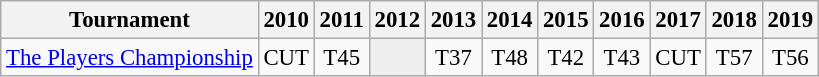<table class="wikitable" style="font-size:95%;text-align:center;">
<tr>
<th>Tournament</th>
<th>2010</th>
<th>2011</th>
<th>2012</th>
<th>2013</th>
<th>2014</th>
<th>2015</th>
<th>2016</th>
<th>2017</th>
<th>2018</th>
<th>2019</th>
</tr>
<tr>
<td align=left><a href='#'>The Players Championship</a></td>
<td>CUT</td>
<td>T45</td>
<td style="background:#eeeeee;"></td>
<td>T37</td>
<td>T48</td>
<td>T42</td>
<td>T43</td>
<td>CUT</td>
<td>T57</td>
<td>T56</td>
</tr>
</table>
